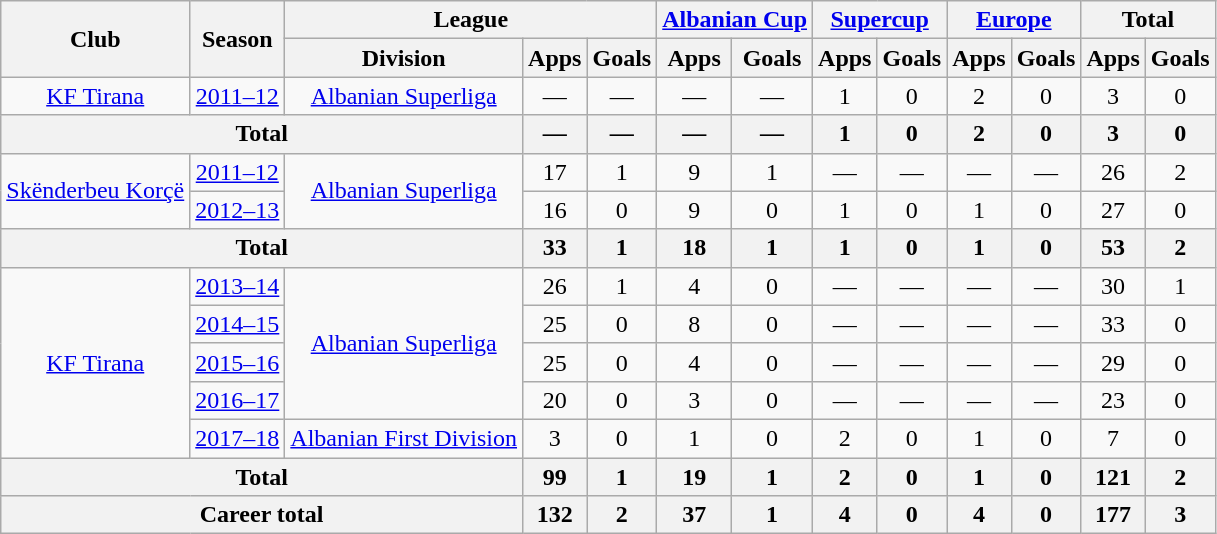<table class="wikitable" style="text-align:center;">
<tr>
<th rowspan="2">Club</th>
<th rowspan="2">Season</th>
<th colspan="3">League</th>
<th colspan="2"><a href='#'>Albanian Cup</a></th>
<th colspan="2"><a href='#'>Supercup</a></th>
<th colspan="2"><a href='#'>Europe</a></th>
<th colspan="2">Total</th>
</tr>
<tr>
<th>Division</th>
<th>Apps</th>
<th>Goals</th>
<th>Apps</th>
<th>Goals</th>
<th>Apps</th>
<th>Goals</th>
<th>Apps</th>
<th>Goals</th>
<th>Apps</th>
<th>Goals</th>
</tr>
<tr>
<td rowspan=1><a href='#'>KF Tirana</a></td>
<td><a href='#'>2011–12</a></td>
<td rowspan=1><a href='#'>Albanian Superliga</a></td>
<td>—</td>
<td>—</td>
<td>—</td>
<td>—</td>
<td>1</td>
<td>0</td>
<td>2</td>
<td>0</td>
<td>3</td>
<td>0</td>
</tr>
<tr>
<th colspan="3" valign="center">Total</th>
<th>—</th>
<th>—</th>
<th>—</th>
<th>—</th>
<th>1</th>
<th>0</th>
<th>2</th>
<th>0</th>
<th>3</th>
<th>0</th>
</tr>
<tr>
<td rowspan=2><a href='#'>Skënderbeu Korçë</a></td>
<td><a href='#'>2011–12</a></td>
<td rowspan=2><a href='#'>Albanian Superliga</a></td>
<td>17</td>
<td>1</td>
<td>9</td>
<td>1</td>
<td>—</td>
<td>—</td>
<td>—</td>
<td>—</td>
<td>26</td>
<td>2</td>
</tr>
<tr>
<td><a href='#'>2012–13</a></td>
<td>16</td>
<td>0</td>
<td>9</td>
<td>0</td>
<td>1</td>
<td>0</td>
<td>1</td>
<td>0</td>
<td>27</td>
<td>0</td>
</tr>
<tr>
<th colspan="3" valign="center">Total</th>
<th>33</th>
<th>1</th>
<th>18</th>
<th>1</th>
<th>1</th>
<th>0</th>
<th>1</th>
<th>0</th>
<th>53</th>
<th>2</th>
</tr>
<tr>
<td rowspan=5><a href='#'>KF Tirana</a></td>
<td><a href='#'>2013–14</a></td>
<td rowspan=4><a href='#'>Albanian Superliga</a></td>
<td>26</td>
<td>1</td>
<td>4</td>
<td>0</td>
<td>—</td>
<td>—</td>
<td>—</td>
<td>—</td>
<td>30</td>
<td>1</td>
</tr>
<tr>
<td><a href='#'>2014–15</a></td>
<td>25</td>
<td>0</td>
<td>8</td>
<td>0</td>
<td>—</td>
<td>—</td>
<td>—</td>
<td>—</td>
<td>33</td>
<td>0</td>
</tr>
<tr>
<td><a href='#'>2015–16</a></td>
<td>25</td>
<td>0</td>
<td>4</td>
<td>0</td>
<td>—</td>
<td>—</td>
<td>—</td>
<td>—</td>
<td>29</td>
<td>0</td>
</tr>
<tr>
<td><a href='#'>2016–17</a></td>
<td>20</td>
<td>0</td>
<td>3</td>
<td>0</td>
<td>—</td>
<td>—</td>
<td>—</td>
<td>—</td>
<td>23</td>
<td>0</td>
</tr>
<tr>
<td><a href='#'>2017–18</a></td>
<td rowspan=1><a href='#'>Albanian First Division</a></td>
<td>3</td>
<td>0</td>
<td>1</td>
<td>0</td>
<td>2</td>
<td>0</td>
<td>1</td>
<td>0</td>
<td>7</td>
<td>0</td>
</tr>
<tr>
<th colspan="3" valign="center">Total</th>
<th>99</th>
<th>1</th>
<th>19</th>
<th>1</th>
<th>2</th>
<th>0</th>
<th>1</th>
<th>0</th>
<th>121</th>
<th>2</th>
</tr>
<tr>
<th colspan="3">Career total</th>
<th>132</th>
<th>2</th>
<th>37</th>
<th>1</th>
<th>4</th>
<th>0</th>
<th>4</th>
<th>0</th>
<th>177</th>
<th>3</th>
</tr>
</table>
